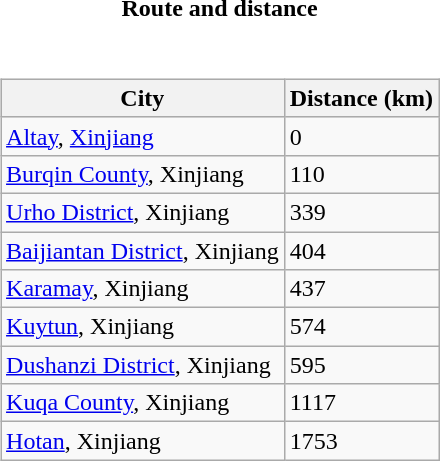<table style="font-size:100%;">
<tr>
<td width="33%" align="center"><strong>Route and distance</strong></td>
</tr>
<tr valign="top">
<td><br><table class="wikitable sortable" style="margin-left:auto;margin-right:auto">
<tr bgcolor="#ececec">
<th>City</th>
<th>Distance (km)</th>
</tr>
<tr>
<td><a href='#'>Altay</a>, <a href='#'>Xinjiang</a></td>
<td>0</td>
</tr>
<tr>
<td><a href='#'>Burqin County</a>, Xinjiang</td>
<td>110</td>
</tr>
<tr>
<td><a href='#'>Urho District</a>, Xinjiang</td>
<td>339</td>
</tr>
<tr>
<td><a href='#'>Baijiantan District</a>, Xinjiang</td>
<td>404</td>
</tr>
<tr>
<td><a href='#'>Karamay</a>, Xinjiang</td>
<td>437</td>
</tr>
<tr>
<td><a href='#'>Kuytun</a>, Xinjiang</td>
<td>574</td>
</tr>
<tr>
<td><a href='#'>Dushanzi District</a>, Xinjiang</td>
<td>595</td>
</tr>
<tr>
<td><a href='#'>Kuqa County</a>, Xinjiang</td>
<td>1117</td>
</tr>
<tr>
<td><a href='#'>Hotan</a>, Xinjiang</td>
<td>1753</td>
</tr>
</table>
</td>
</tr>
</table>
